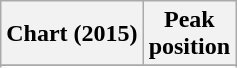<table class="wikitable sortable plainrowheaders" style="text-align:center">
<tr>
<th scope="col">Chart (2015)</th>
<th scope="col">Peak<br>position</th>
</tr>
<tr>
</tr>
<tr>
</tr>
<tr>
</tr>
<tr>
</tr>
</table>
